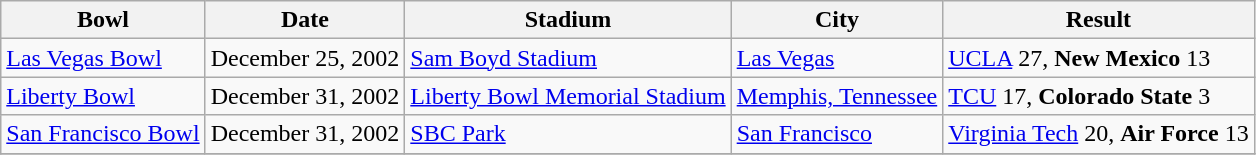<table class="wikitable">
<tr>
<th>Bowl</th>
<th>Date</th>
<th>Stadium</th>
<th>City</th>
<th>Result</th>
</tr>
<tr>
<td><a href='#'>Las Vegas Bowl</a></td>
<td>December 25, 2002</td>
<td><a href='#'>Sam Boyd Stadium</a></td>
<td><a href='#'>Las Vegas</a></td>
<td><a href='#'>UCLA</a> 27, <strong>New Mexico</strong> 13</td>
</tr>
<tr>
<td><a href='#'>Liberty Bowl</a></td>
<td>December 31, 2002</td>
<td><a href='#'>Liberty Bowl Memorial Stadium</a></td>
<td><a href='#'>Memphis, Tennessee</a></td>
<td><a href='#'>TCU</a> 17, <strong>Colorado State</strong> 3</td>
</tr>
<tr>
<td><a href='#'>San Francisco Bowl</a></td>
<td>December 31, 2002</td>
<td><a href='#'>SBC Park</a></td>
<td><a href='#'>San Francisco</a></td>
<td><a href='#'>Virginia Tech</a> 20, <strong>Air Force</strong> 13</td>
</tr>
<tr>
</tr>
</table>
